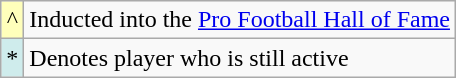<table class="wikitable">
<tr>
<td style="text-align:center; background:#ffb;">^</td>
<td>Inducted into the <a href='#'>Pro Football Hall of Fame</a></td>
</tr>
<tr>
<td style="text-align:center; background:#cfecec;">*</td>
<td>Denotes player who is still active</td>
</tr>
</table>
